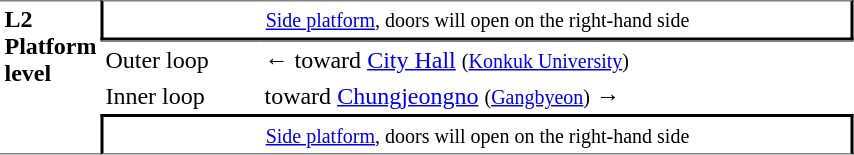<table table border=0 cellspacing=0 cellpadding=3>
<tr>
<td style="border-top:solid 1px gray;border-bottom:solid 1px gray;" width=50 rowspan=10 valign=top><strong>L2<br>Platform level</strong></td>
<td style="border-top:solid 1px gray;border-right:solid 2px black;border-left:solid 2px black;border-bottom:solid 2px black;text-align:center;" colspan=2><small><a href='#'>Side platform</a>, doors will open on the right-hand side </small></td>
</tr>
<tr>
<td style="border-bottom:solid 0px gray;border-top:solid 1px gray;" width=100>Outer loop</td>
<td style="border-bottom:solid 0px gray;border-top:solid 1px gray;" width=390>←  toward <a href='#'>City Hall</a> <small>(<a href='#'>Konkuk University</a>)</small></td>
</tr>
<tr>
<td>Inner loop</td>
<td>  toward <a href='#'>Chungjeongno</a> <small>(<a href='#'>Gangbyeon</a>)</small> →</td>
</tr>
<tr>
<td style="border-top:solid 2px black;border-right:solid 2px black;border-left:solid 2px black;border-bottom:solid 1px gray;text-align:center;" colspan=2><small><a href='#'>Side platform</a>, doors will open on the right-hand side</small></td>
</tr>
</table>
